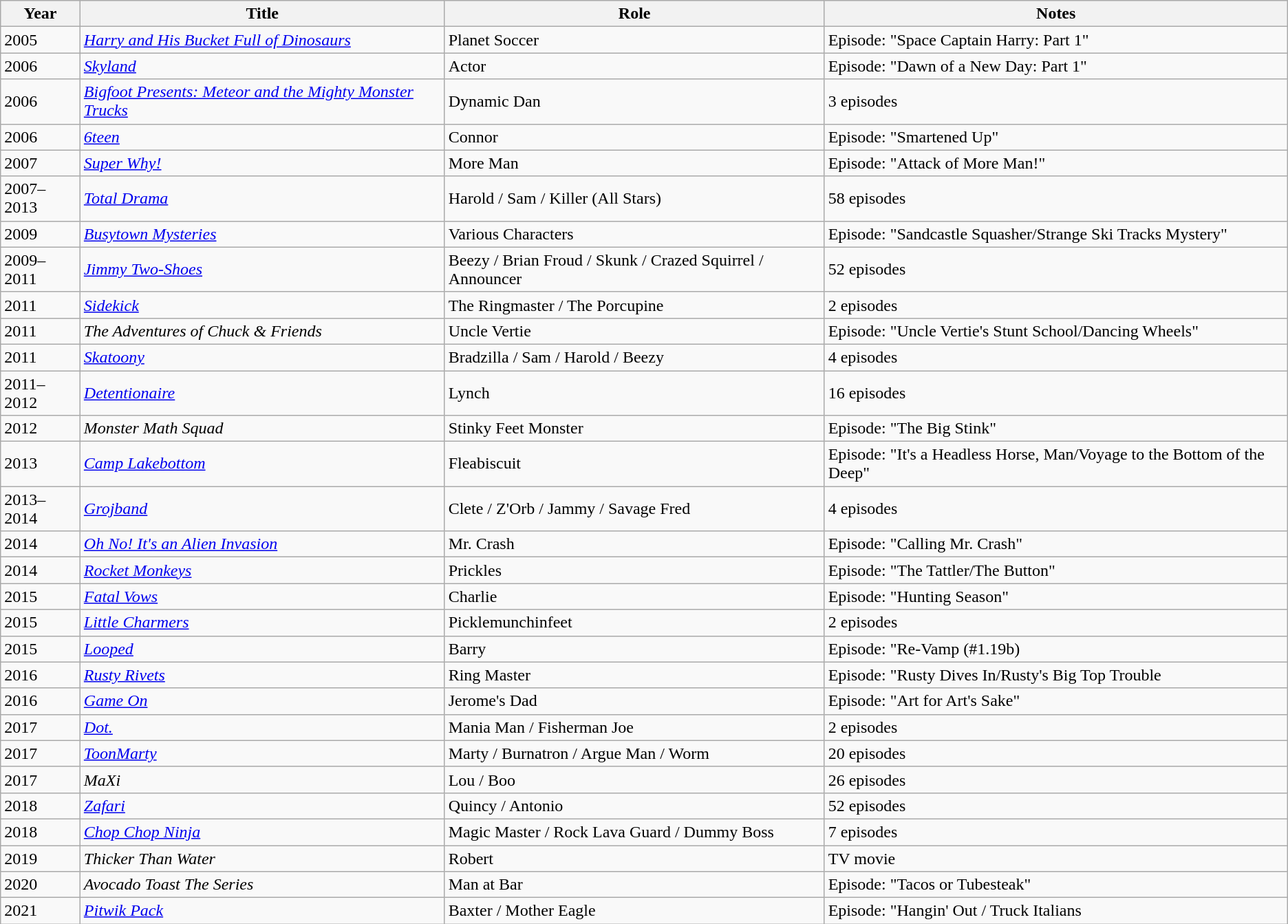<table class="wikitable sortable">
<tr>
<th>Year</th>
<th>Title</th>
<th>Role</th>
<th>Notes</th>
</tr>
<tr>
<td>2005</td>
<td><em><a href='#'>Harry and His Bucket Full of Dinosaurs</a></em></td>
<td>Planet Soccer</td>
<td>Episode: "Space Captain Harry: Part 1"</td>
</tr>
<tr>
<td>2006</td>
<td><em><a href='#'>Skyland</a></em></td>
<td>Actor</td>
<td>Episode: "Dawn of a New Day: Part 1"</td>
</tr>
<tr>
<td>2006</td>
<td><em><a href='#'>Bigfoot Presents: Meteor and the Mighty Monster Trucks</a></em></td>
<td>Dynamic Dan</td>
<td>3 episodes</td>
</tr>
<tr>
<td>2006</td>
<td><em><a href='#'>6teen</a></em></td>
<td>Connor</td>
<td>Episode: "Smartened Up"</td>
</tr>
<tr>
<td>2007</td>
<td><em><a href='#'>Super Why!</a></em></td>
<td>More Man</td>
<td>Episode: "Attack of More Man!"</td>
</tr>
<tr>
<td>2007–2013</td>
<td><em><a href='#'>Total Drama</a></em></td>
<td>Harold / Sam / Killer (All Stars)</td>
<td>58 episodes</td>
</tr>
<tr>
<td>2009</td>
<td><em><a href='#'>Busytown Mysteries</a></em></td>
<td>Various Characters</td>
<td>Episode: "Sandcastle Squasher/Strange Ski Tracks Mystery"</td>
</tr>
<tr>
<td>2009–2011</td>
<td><em><a href='#'>Jimmy Two-Shoes</a></em></td>
<td>Beezy / Brian Froud / Skunk / Crazed Squirrel / Announcer</td>
<td>52 episodes</td>
</tr>
<tr>
<td>2011</td>
<td><em><a href='#'>Sidekick</a></em></td>
<td>The Ringmaster / The Porcupine</td>
<td>2 episodes</td>
</tr>
<tr>
<td>2011</td>
<td data-sort-value="Adventures of Chuck & Friends, The"><em>The Adventures of Chuck & Friends</em></td>
<td>Uncle Vertie</td>
<td>Episode: "Uncle Vertie's Stunt School/Dancing Wheels"</td>
</tr>
<tr>
<td>2011</td>
<td><em><a href='#'>Skatoony</a></em></td>
<td>Bradzilla / Sam / Harold / Beezy</td>
<td>4 episodes</td>
</tr>
<tr>
<td>2011–2012</td>
<td><em><a href='#'>Detentionaire</a></em></td>
<td>Lynch</td>
<td>16 episodes</td>
</tr>
<tr>
<td>2012</td>
<td><em>Monster Math Squad</em></td>
<td>Stinky Feet Monster</td>
<td>Episode: "The Big Stink"</td>
</tr>
<tr>
<td>2013</td>
<td><em><a href='#'>Camp Lakebottom</a></em></td>
<td>Fleabiscuit</td>
<td>Episode: "It's a Headless Horse, Man/Voyage to the Bottom of the Deep"</td>
</tr>
<tr>
<td>2013–2014</td>
<td><em><a href='#'>Grojband</a></em></td>
<td>Clete / Z'Orb / Jammy / Savage Fred</td>
<td>4 episodes</td>
</tr>
<tr>
<td>2014</td>
<td><em><a href='#'>Oh No! It's an Alien Invasion</a></em></td>
<td>Mr. Crash</td>
<td>Episode: "Calling Mr. Crash"</td>
</tr>
<tr>
<td>2014</td>
<td><em><a href='#'>Rocket Monkeys</a></em></td>
<td>Prickles</td>
<td>Episode: "The Tattler/The Button"</td>
</tr>
<tr>
<td>2015</td>
<td><em><a href='#'>Fatal Vows</a></em></td>
<td>Charlie</td>
<td>Episode: "Hunting Season"</td>
</tr>
<tr>
<td>2015</td>
<td><em><a href='#'>Little Charmers</a></em></td>
<td>Picklemunchinfeet</td>
<td>2 episodes</td>
</tr>
<tr>
<td>2015</td>
<td><em><a href='#'>Looped</a></em></td>
<td>Barry</td>
<td>Episode: "Re-Vamp (#1.19b)</td>
</tr>
<tr>
<td>2016</td>
<td><em><a href='#'>Rusty Rivets</a></em></td>
<td>Ring Master</td>
<td>Episode: "Rusty Dives In/Rusty's Big Top Trouble</td>
</tr>
<tr>
<td>2016</td>
<td><em><a href='#'>Game On</a></em></td>
<td>Jerome's Dad</td>
<td>Episode: "Art for Art's Sake"</td>
</tr>
<tr>
<td>2017</td>
<td><em><a href='#'>Dot.</a></em></td>
<td>Mania Man / Fisherman Joe</td>
<td>2 episodes</td>
</tr>
<tr>
<td>2017</td>
<td><em><a href='#'>ToonMarty</a></em></td>
<td>Marty / Burnatron / Argue Man / Worm</td>
<td>20 episodes</td>
</tr>
<tr>
<td>2017</td>
<td><em>MaXi</em></td>
<td>Lou / Boo</td>
<td>26 episodes</td>
</tr>
<tr>
<td>2018</td>
<td><em><a href='#'>Zafari</a></em></td>
<td>Quincy / Antonio</td>
<td>52 episodes</td>
</tr>
<tr>
<td>2018</td>
<td><em><a href='#'>Chop Chop Ninja</a></em></td>
<td>Magic Master / Rock Lava Guard / Dummy Boss</td>
<td>7 episodes</td>
</tr>
<tr>
<td>2019</td>
<td><em>Thicker Than Water</em></td>
<td>Robert</td>
<td>TV movie</td>
</tr>
<tr>
<td>2020</td>
<td><em>Avocado Toast The Series</em></td>
<td>Man at Bar</td>
<td>Episode: "Tacos or Tubesteak"</td>
</tr>
<tr>
<td>2021</td>
<td><em><a href='#'>Pitwik Pack</a></em></td>
<td>Baxter / Mother Eagle</td>
<td>Episode: "Hangin' Out / Truck Italians</td>
</tr>
</table>
